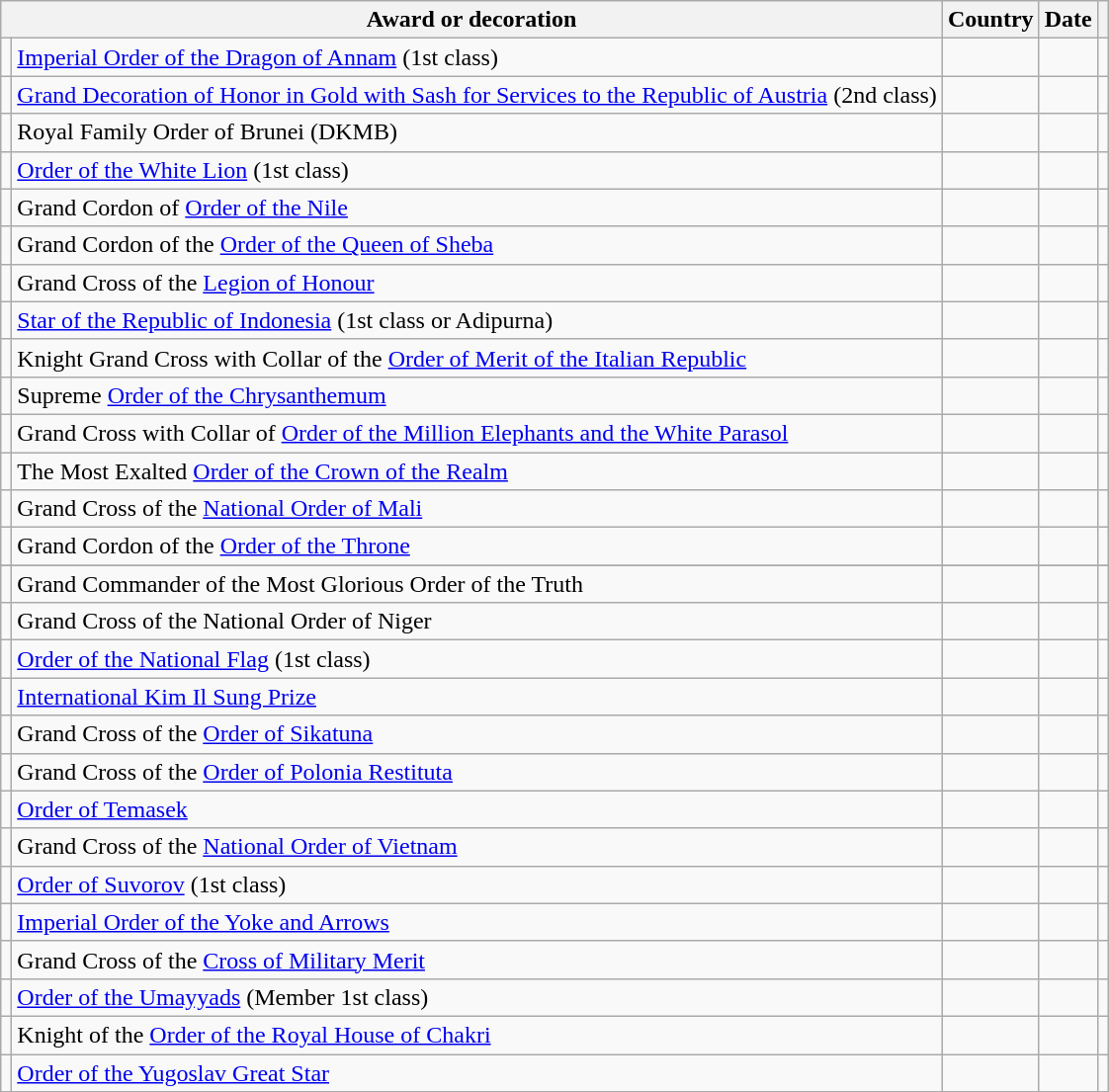<table class="wikitable sortable" style="text-align:left;">
<tr>
<th colspan=2 width="490px">Award or decoration</th>
<th>Country</th>
<th>Date</th>
<th class="unsortable"></th>
</tr>
<tr>
<td></td>
<td><a href='#'>Imperial Order of the Dragon of Annam</a> (1st class)</td>
<td></td>
<td></td>
<td></td>
</tr>
<tr>
<td></td>
<td><a href='#'>Grand Decoration of Honor in Gold with Sash for Services to the Republic of Austria</a> (2nd class)</td>
<td></td>
<td></td>
<td></td>
</tr>
<tr>
<td></td>
<td>Royal Family Order of Brunei (DKMB)</td>
<td></td>
<td></td>
<td></td>
</tr>
<tr>
<td></td>
<td><a href='#'>Order of the White Lion</a> (1st class)</td>
<td></td>
<td></td>
<td></td>
</tr>
<tr>
<td></td>
<td>Grand Cordon of <a href='#'>Order of the Nile</a></td>
<td></td>
<td></td>
<td></td>
</tr>
<tr>
<td></td>
<td>Grand Cordon of the <a href='#'>Order of the Queen of Sheba</a></td>
<td></td>
<td></td>
<td></td>
</tr>
<tr>
<td></td>
<td>Grand Cross of the <a href='#'>Legion of Honour</a></td>
<td></td>
<td></td>
<td></td>
</tr>
<tr>
<td></td>
<td><a href='#'>Star of the Republic of Indonesia</a> (1st class or Adipurna)</td>
<td></td>
<td></td>
<td></td>
</tr>
<tr>
<td></td>
<td>Knight Grand Cross with Collar	of the <a href='#'>Order of Merit of the Italian Republic</a></td>
<td></td>
<td></td>
<td></td>
</tr>
<tr>
<td></td>
<td>Supreme <a href='#'>Order of the Chrysanthemum</a></td>
<td></td>
<td></td>
<td></td>
</tr>
<tr>
<td></td>
<td>Grand Cross with Collar of <a href='#'>Order of the Million Elephants and the White Parasol</a></td>
<td></td>
<td></td>
<td></td>
</tr>
<tr>
<td></td>
<td>The Most Exalted <a href='#'>Order of the Crown of the Realm</a></td>
<td></td>
<td></td>
<td></td>
</tr>
<tr>
<td></td>
<td>Grand Cross of the <a href='#'>National Order of Mali</a></td>
<td></td>
<td></td>
<td></td>
</tr>
<tr>
<td></td>
<td>Grand Cordon of the <a href='#'>Order of the Throne</a></td>
<td></td>
<td></td>
<td></td>
</tr>
<tr>
</tr>
<tr>
<td></td>
<td>Grand Commander of the Most Glorious Order of the Truth</td>
<td></td>
<td></td>
<td></td>
</tr>
<tr>
<td></td>
<td>Grand Cross of the National Order of Niger</td>
<td></td>
<td></td>
<td></td>
</tr>
<tr>
<td></td>
<td><a href='#'>Order of the National Flag</a> (1st class)</td>
<td></td>
<td></td>
<td></td>
</tr>
<tr>
<td></td>
<td><a href='#'>International Kim Il Sung Prize</a></td>
<td></td>
<td></td>
<td></td>
</tr>
<tr>
<td></td>
<td>Grand Cross of the <a href='#'>Order of Sikatuna</a></td>
<td></td>
<td></td>
<td></td>
</tr>
<tr>
<td></td>
<td>Grand Cross of the <a href='#'>Order of Polonia Restituta</a></td>
<td></td>
<td></td>
<td></td>
</tr>
<tr>
<td></td>
<td><a href='#'>Order of Temasek</a></td>
<td></td>
<td></td>
<td></td>
</tr>
<tr>
<td></td>
<td>Grand Cross of the <a href='#'>National Order of Vietnam</a></td>
<td></td>
<td></td>
<td></td>
</tr>
<tr>
<td></td>
<td><a href='#'>Order of Suvorov</a> (1st class)</td>
<td></td>
<td></td>
<td></td>
</tr>
<tr>
<td></td>
<td><a href='#'>Imperial Order of the Yoke and Arrows</a></td>
<td></td>
<td></td>
<td></td>
</tr>
<tr>
<td></td>
<td>Grand Cross of the <a href='#'>Cross of Military Merit</a></td>
<td></td>
<td></td>
<td></td>
</tr>
<tr>
<td></td>
<td><a href='#'>Order of the Umayyads</a> (Member 1st class)</td>
<td></td>
<td></td>
<td></td>
</tr>
<tr>
<td></td>
<td>Knight of the <a href='#'>Order of the Royal House of Chakri</a></td>
<td></td>
<td></td>
<td></td>
</tr>
<tr>
<td></td>
<td><a href='#'>Order of the Yugoslav Great Star</a></td>
<td></td>
<td></td>
<td></td>
</tr>
<tr>
</tr>
</table>
